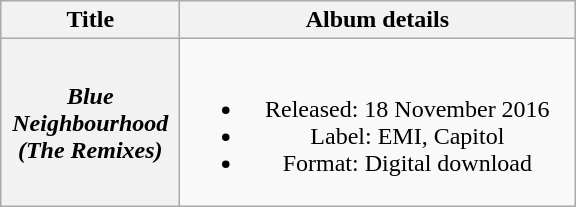<table class="wikitable plainrowheaders" style="text-align:center;">
<tr>
<th scope="col" style="width:7em;">Title</th>
<th scope="col" style="width:16em;">Album details</th>
</tr>
<tr>
<th scope="row"><em>Blue Neighbourhood <br>(The Remixes)</em></th>
<td><br><ul><li>Released: 18 November 2016</li><li>Label: EMI, Capitol</li><li>Format: Digital download</li></ul></td>
</tr>
</table>
